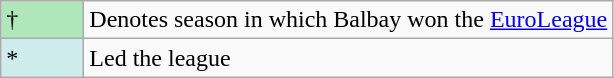<table class="wikitable">
<tr>
<td style="background:#AFE6BA; width:3em;">†</td>
<td>Denotes season in which Balbay won the <a href='#'>EuroLeague</a></td>
</tr>
<tr>
<td style="background:#CFECEC; width:1em">*</td>
<td>Led the league</td>
</tr>
</table>
